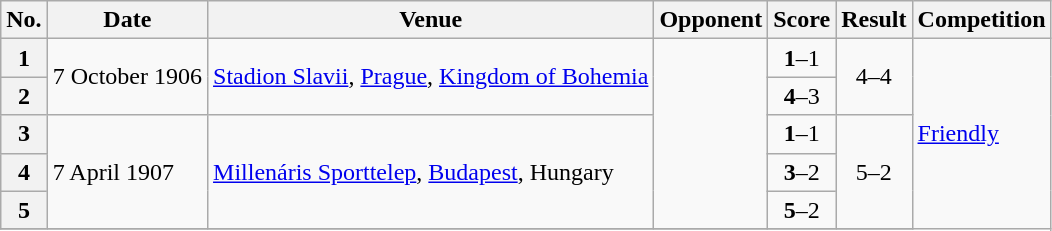<table class="wikitable sortable plainrowheaders">
<tr>
<th scope=col>No.</th>
<th scope=col>Date</th>
<th scope=col>Venue</th>
<th scope=col>Opponent</th>
<th scope=col>Score</th>
<th scope=col>Result</th>
<th scope=col>Competition</th>
</tr>
<tr>
<th scope=row style=text-align:center>1</th>
<td rowspan="2">7 October 1906</td>
<td rowspan="2"><a href='#'>Stadion Slavii</a>, <a href='#'>Prague</a>, <a href='#'>Kingdom of Bohemia</a></td>
<td rowspan="5"></td>
<td align=center><strong>1</strong>–1</td>
<td rowspan="2" align=center>4–4</td>
<td rowspan="6"><a href='#'>Friendly</a></td>
</tr>
<tr>
<th scope=row style=text-align:center>2</th>
<td align=center><strong>4</strong>–3</td>
</tr>
<tr>
<th scope=row style=text-align:center>3</th>
<td rowspan="3">7 April 1907</td>
<td rowspan="3"><a href='#'>Millenáris Sporttelep</a>, <a href='#'>Budapest</a>, Hungary</td>
<td align=center><strong>1</strong>–1</td>
<td rowspan="3" align=center>5–2</td>
</tr>
<tr>
<th scope=row style=text-align:center>4</th>
<td align=center><strong>3</strong>–2</td>
</tr>
<tr>
<th scope=row style=text-align:center>5</th>
<td align=center><strong>5</strong>–2</td>
</tr>
<tr>
</tr>
</table>
